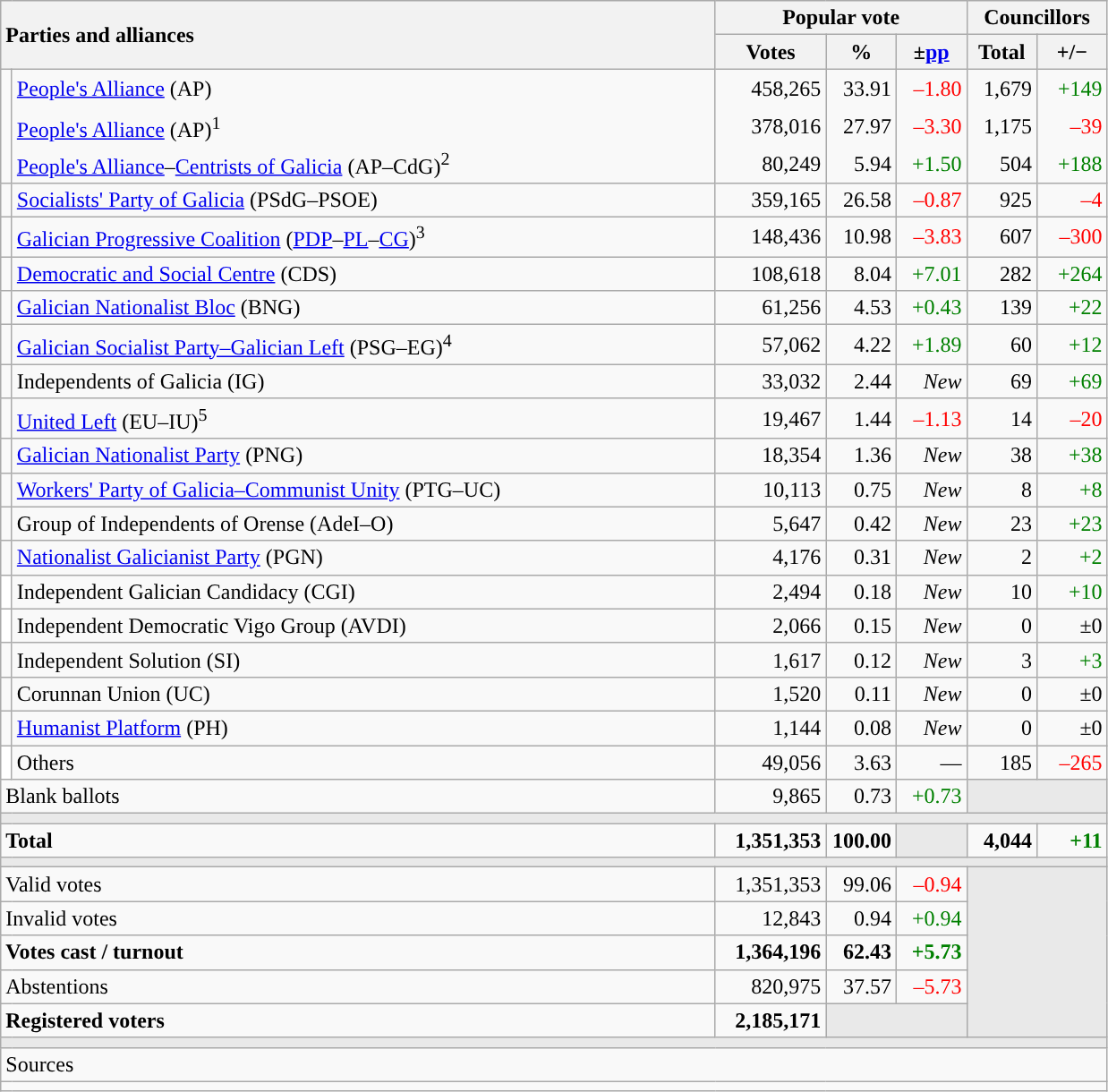<table class="wikitable" style="text-align:right;">
<tr>
<th style="text-align:left;" rowspan="2" colspan="2" width="525">Parties and alliances</th>
<th colspan="3">Popular vote</th>
<th colspan="2">Councillors</th>
</tr>
<tr>
<th width="75">Votes</th>
<th width="45">%</th>
<th width="45">±<a href='#'>pp</a></th>
<th width="45">Total</th>
<th width="45">+/−</th>
</tr>
<tr style="line-height:22px;">
<td width="1" rowspan="3"></td>
<td align="left"><a href='#'>People's Alliance</a> (AP)</td>
<td>458,265</td>
<td>33.91</td>
<td style="color:red;">–1.80</td>
<td>1,679</td>
<td style="color:green;">+149</td>
</tr>
<tr style="border-bottom-style:hidden; border-top-style:hidden; line-height:16px;">
<td align="left"><span><a href='#'>People's Alliance</a> (AP)<sup>1</sup></span></td>
<td>378,016</td>
<td>27.97</td>
<td style="color:red;">–3.30</td>
<td>1,175</td>
<td style="color:red;">–39</td>
</tr>
<tr style="line-height:16px;">
<td align="left"><span><a href='#'>People's Alliance</a>–<a href='#'>Centrists of Galicia</a> (AP–CdG)<sup>2</sup></span></td>
<td>80,249</td>
<td>5.94</td>
<td style="color:green;">+1.50</td>
<td>504</td>
<td style="color:green;">+188</td>
</tr>
<tr>
<td style="color:inherit;background:"></td>
<td align="left"><a href='#'>Socialists' Party of Galicia</a> (PSdG–PSOE)</td>
<td>359,165</td>
<td>26.58</td>
<td style="color:red;">–0.87</td>
<td>925</td>
<td style="color:red;">–4</td>
</tr>
<tr>
<td style="color:inherit;background:"></td>
<td align="left"><a href='#'>Galician Progressive Coalition</a> (<a href='#'>PDP</a>–<a href='#'>PL</a>–<a href='#'>CG</a>)<sup>3</sup></td>
<td>148,436</td>
<td>10.98</td>
<td style="color:red;">–3.83</td>
<td>607</td>
<td style="color:red;">–300</td>
</tr>
<tr>
<td style="color:inherit;background:"></td>
<td align="left"><a href='#'>Democratic and Social Centre</a> (CDS)</td>
<td>108,618</td>
<td>8.04</td>
<td style="color:green;">+7.01</td>
<td>282</td>
<td style="color:green;">+264</td>
</tr>
<tr>
<td style="color:inherit;background:"></td>
<td align="left"><a href='#'>Galician Nationalist Bloc</a> (BNG)</td>
<td>61,256</td>
<td>4.53</td>
<td style="color:green;">+0.43</td>
<td>139</td>
<td style="color:green;">+22</td>
</tr>
<tr>
<td style="color:inherit;background:"></td>
<td align="left"><a href='#'>Galician Socialist Party–Galician Left</a> (PSG–EG)<sup>4</sup></td>
<td>57,062</td>
<td>4.22</td>
<td style="color:green;">+1.89</td>
<td>60</td>
<td style="color:green;">+12</td>
</tr>
<tr>
<td style="color:inherit;background:"></td>
<td align="left">Independents of Galicia (IG)</td>
<td>33,032</td>
<td>2.44</td>
<td><em>New</em></td>
<td>69</td>
<td style="color:green;">+69</td>
</tr>
<tr>
<td style="color:inherit;background:"></td>
<td align="left"><a href='#'>United Left</a> (EU–IU)<sup>5</sup></td>
<td>19,467</td>
<td>1.44</td>
<td style="color:red;">–1.13</td>
<td>14</td>
<td style="color:red;">–20</td>
</tr>
<tr>
<td style="color:inherit;background:"></td>
<td align="left"><a href='#'>Galician Nationalist Party</a> (PNG)</td>
<td>18,354</td>
<td>1.36</td>
<td><em>New</em></td>
<td>38</td>
<td style="color:green;">+38</td>
</tr>
<tr>
<td style="color:inherit;background:"></td>
<td align="left"><a href='#'>Workers' Party of Galicia–Communist Unity</a> (PTG–UC)</td>
<td>10,113</td>
<td>0.75</td>
<td><em>New</em></td>
<td>8</td>
<td style="color:green;">+8</td>
</tr>
<tr>
<td style="color:inherit;background:"></td>
<td align="left">Group of Independents of Orense (AdeI–O)</td>
<td>5,647</td>
<td>0.42</td>
<td><em>New</em></td>
<td>23</td>
<td style="color:green;">+23</td>
</tr>
<tr>
<td style="color:inherit;background:"></td>
<td align="left"><a href='#'>Nationalist Galicianist Party</a> (PGN)</td>
<td>4,176</td>
<td>0.31</td>
<td><em>New</em></td>
<td>2</td>
<td style="color:green;">+2</td>
</tr>
<tr>
<td bgcolor="white"></td>
<td align="left">Independent Galician Candidacy (CGI)</td>
<td>2,494</td>
<td>0.18</td>
<td><em>New</em></td>
<td>10</td>
<td style="color:green;">+10</td>
</tr>
<tr>
<td bgcolor="white"></td>
<td align="left">Independent Democratic Vigo Group (AVDI)</td>
<td>2,066</td>
<td>0.15</td>
<td><em>New</em></td>
<td>0</td>
<td>±0</td>
</tr>
<tr>
<td style="color:inherit;background:"></td>
<td align="left">Independent Solution (SI)</td>
<td>1,617</td>
<td>0.12</td>
<td><em>New</em></td>
<td>3</td>
<td style="color:green;">+3</td>
</tr>
<tr>
<td style="color:inherit;background:"></td>
<td align="left">Corunnan Union (UC)</td>
<td>1,520</td>
<td>0.11</td>
<td><em>New</em></td>
<td>0</td>
<td>±0</td>
</tr>
<tr>
<td style="color:inherit;background:"></td>
<td align="left"><a href='#'>Humanist Platform</a> (PH)</td>
<td>1,144</td>
<td>0.08</td>
<td><em>New</em></td>
<td>0</td>
<td>±0</td>
</tr>
<tr>
<td bgcolor="white"></td>
<td align="left">Others</td>
<td>49,056</td>
<td>3.63</td>
<td>—</td>
<td>185</td>
<td style="color:red;">–265</td>
</tr>
<tr>
<td align="left" colspan="2">Blank ballots</td>
<td>9,865</td>
<td>0.73</td>
<td style="color:green;">+0.73</td>
<td style="color:inherit;background:#E9E9E9" colspan="2"></td>
</tr>
<tr>
<td colspan="7" style="color:inherit;background:#E9E9E9"></td>
</tr>
<tr style="font-weight:bold;">
<td align="left" colspan="2">Total</td>
<td>1,351,353</td>
<td>100.00</td>
<td bgcolor="#E9E9E9"></td>
<td>4,044</td>
<td style="color:green;">+11</td>
</tr>
<tr>
<td colspan="7" style="color:inherit;background:#E9E9E9"></td>
</tr>
<tr>
<td align="left" colspan="2">Valid votes</td>
<td>1,351,353</td>
<td>99.06</td>
<td style="color:red;">–0.94</td>
<td bgcolor="#E9E9E9" colspan="2" rowspan="5"></td>
</tr>
<tr>
<td align="left" colspan="2">Invalid votes</td>
<td>12,843</td>
<td>0.94</td>
<td style="color:green;">+0.94</td>
</tr>
<tr style="font-weight:bold;">
<td align="left" colspan="2">Votes cast / turnout</td>
<td>1,364,196</td>
<td>62.43</td>
<td style="color:green;">+5.73</td>
</tr>
<tr>
<td align="left" colspan="2">Abstentions</td>
<td>820,975</td>
<td>37.57</td>
<td style="color:red;">–5.73</td>
</tr>
<tr style="font-weight:bold;">
<td align="left" colspan="2">Registered voters</td>
<td>2,185,171</td>
<td bgcolor="#E9E9E9" colspan="2"></td>
</tr>
<tr>
<td colspan="7" style="color:inherit;background:#E9E9E9"></td>
</tr>
<tr>
<td align="left" colspan="7">Sources</td>
</tr>
<tr>
<td colspan="7" style="text-align:left; max-width:790px;"></td>
</tr>
</table>
